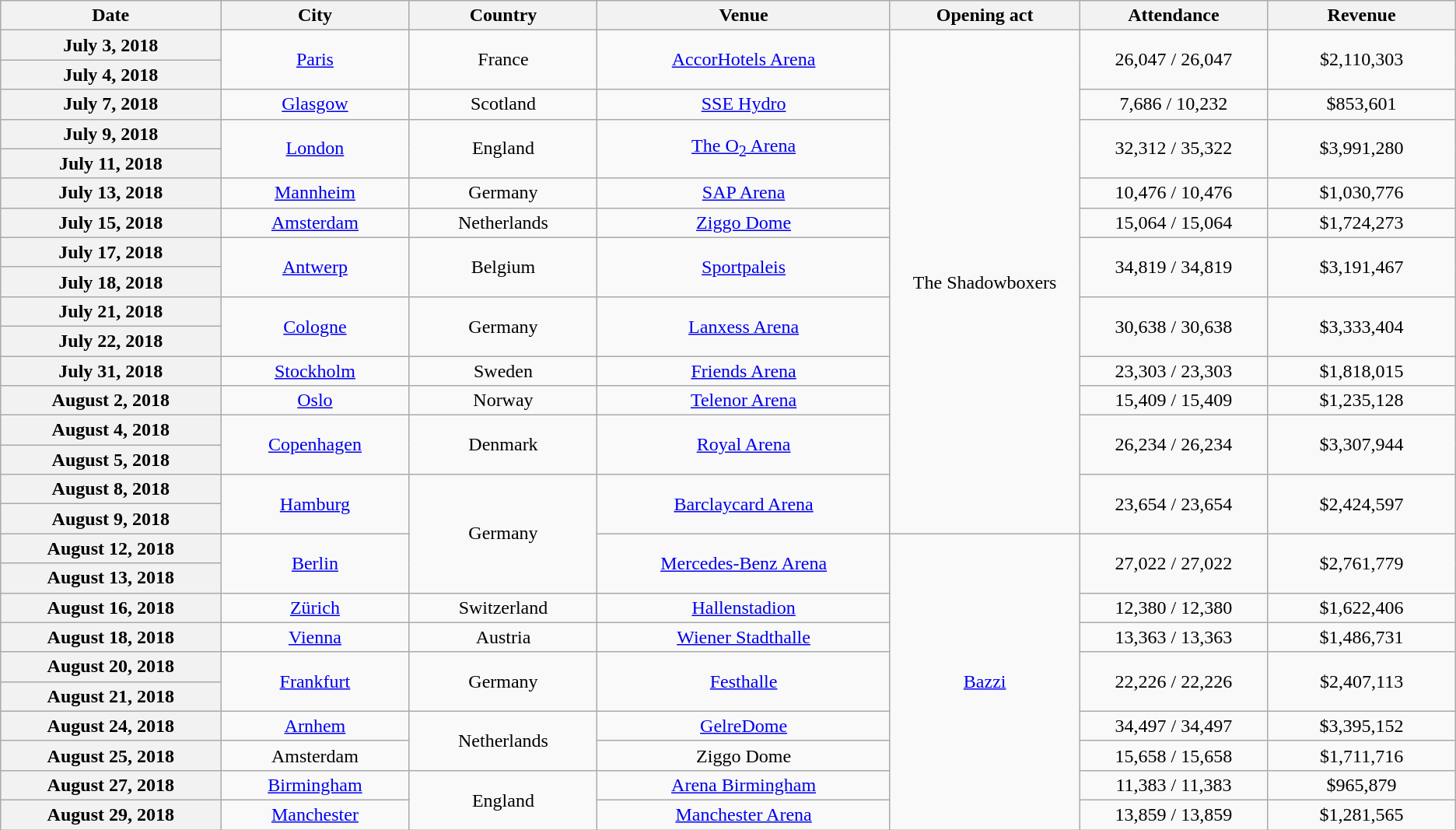<table class="wikitable plainrowheaders" style="text-align:center;">
<tr>
<th scope="col" style="width:12em;">Date</th>
<th scope="col" style="width:10em;">City</th>
<th scope="col" style="width:10em;">Country</th>
<th scope="col" style="width:16em;">Venue</th>
<th scope="col" style="width:10em;">Opening act</th>
<th scope="col" style="width:10em;">Attendance</th>
<th scope="col" style="width:10em;">Revenue</th>
</tr>
<tr>
<th scope="row">July 3, 2018</th>
<td rowspan="2"><a href='#'>Paris</a></td>
<td rowspan="2">France</td>
<td rowspan="2"><a href='#'>AccorHotels Arena</a></td>
<td rowspan="17">The Shadowboxers</td>
<td rowspan="2">26,047 / 26,047</td>
<td rowspan="2">$2,110,303</td>
</tr>
<tr>
<th scope="row">July 4, 2018</th>
</tr>
<tr>
<th scope="row">July 7, 2018</th>
<td><a href='#'>Glasgow</a></td>
<td>Scotland</td>
<td><a href='#'>SSE Hydro</a></td>
<td>7,686 / 10,232</td>
<td>$853,601</td>
</tr>
<tr>
<th scope="row">July 9, 2018</th>
<td rowspan="2"><a href='#'>London</a></td>
<td rowspan="2">England</td>
<td rowspan="2"><a href='#'>The O<sub>2</sub> Arena</a></td>
<td rowspan="2">32,312 / 35,322</td>
<td rowspan="2">$3,991,280</td>
</tr>
<tr>
<th scope="row">July 11, 2018</th>
</tr>
<tr>
<th scope="row">July 13, 2018</th>
<td><a href='#'>Mannheim</a></td>
<td>Germany</td>
<td><a href='#'>SAP Arena</a></td>
<td>10,476 / 10,476</td>
<td>$1,030,776</td>
</tr>
<tr>
<th scope="row">July 15, 2018</th>
<td><a href='#'>Amsterdam</a></td>
<td>Netherlands</td>
<td><a href='#'>Ziggo Dome</a></td>
<td>15,064 / 15,064</td>
<td>$1,724,273</td>
</tr>
<tr>
<th scope="row">July 17, 2018</th>
<td rowspan="2"><a href='#'>Antwerp</a></td>
<td rowspan="2">Belgium</td>
<td rowspan="2"><a href='#'>Sportpaleis</a></td>
<td rowspan="2">34,819 / 34,819</td>
<td rowspan="2">$3,191,467</td>
</tr>
<tr>
<th scope="row">July 18, 2018</th>
</tr>
<tr>
<th scope="row">July 21, 2018</th>
<td rowspan="2"><a href='#'>Cologne</a></td>
<td rowspan="2">Germany</td>
<td rowspan="2"><a href='#'>Lanxess Arena</a></td>
<td rowspan="2">30,638 / 30,638</td>
<td rowspan="2">$3,333,404</td>
</tr>
<tr>
<th scope="row">July 22, 2018</th>
</tr>
<tr>
<th scope="row">July 31, 2018</th>
<td><a href='#'>Stockholm</a></td>
<td>Sweden</td>
<td><a href='#'>Friends Arena</a></td>
<td>23,303 / 23,303</td>
<td>$1,818,015</td>
</tr>
<tr>
<th scope="row">August 2, 2018</th>
<td><a href='#'>Oslo</a></td>
<td>Norway</td>
<td><a href='#'>Telenor Arena</a></td>
<td>15,409 / 15,409</td>
<td>$1,235,128</td>
</tr>
<tr>
<th scope="row">August 4, 2018</th>
<td rowspan="2"><a href='#'>Copenhagen</a></td>
<td rowspan="2">Denmark</td>
<td rowspan="2"><a href='#'>Royal Arena</a></td>
<td rowspan="2">26,234 / 26,234</td>
<td rowspan="2">$3,307,944</td>
</tr>
<tr>
<th scope="row">August 5, 2018</th>
</tr>
<tr>
<th scope="row">August 8, 2018</th>
<td rowspan="2"><a href='#'>Hamburg</a></td>
<td rowspan="4">Germany</td>
<td rowspan="2"><a href='#'>Barclaycard Arena</a></td>
<td rowspan="2">23,654 / 23,654</td>
<td rowspan="2">$2,424,597</td>
</tr>
<tr>
<th scope="row">August 9, 2018</th>
</tr>
<tr>
<th scope="row">August 12, 2018</th>
<td rowspan="2"><a href='#'>Berlin</a></td>
<td rowspan="2"><a href='#'>Mercedes-Benz Arena</a></td>
<td rowspan="10"><a href='#'>Bazzi</a></td>
<td rowspan="2">27,022 / 27,022</td>
<td rowspan="2">$2,761,779</td>
</tr>
<tr>
<th scope="row">August 13, 2018</th>
</tr>
<tr>
<th scope="row">August 16, 2018</th>
<td><a href='#'>Zürich</a></td>
<td>Switzerland</td>
<td><a href='#'>Hallenstadion</a></td>
<td>12,380 / 12,380</td>
<td>$1,622,406</td>
</tr>
<tr>
<th scope="row">August 18, 2018</th>
<td><a href='#'>Vienna</a></td>
<td>Austria</td>
<td><a href='#'>Wiener Stadthalle</a></td>
<td>13,363 / 13,363</td>
<td>$1,486,731</td>
</tr>
<tr>
<th scope="row">August 20, 2018</th>
<td rowspan="2"><a href='#'>Frankfurt</a></td>
<td rowspan="2">Germany</td>
<td rowspan="2"><a href='#'>Festhalle</a></td>
<td rowspan="2">22,226 / 22,226</td>
<td rowspan="2">$2,407,113</td>
</tr>
<tr>
<th scope="row">August 21, 2018</th>
</tr>
<tr>
<th scope="row">August 24, 2018</th>
<td><a href='#'>Arnhem</a></td>
<td rowspan="2">Netherlands</td>
<td><a href='#'>GelreDome</a></td>
<td>34,497 / 34,497</td>
<td>$3,395,152</td>
</tr>
<tr>
<th scope="row">August 25, 2018</th>
<td>Amsterdam</td>
<td>Ziggo Dome</td>
<td>15,658 / 15,658</td>
<td>$1,711,716</td>
</tr>
<tr>
<th scope="row">August 27, 2018</th>
<td><a href='#'>Birmingham</a></td>
<td rowspan="2">England</td>
<td><a href='#'>Arena Birmingham</a></td>
<td>11,383 / 11,383</td>
<td>$965,879</td>
</tr>
<tr>
<th scope="row">August 29, 2018</th>
<td><a href='#'>Manchester</a></td>
<td><a href='#'>Manchester Arena</a></td>
<td>13,859 / 13,859</td>
<td>$1,281,565</td>
</tr>
</table>
